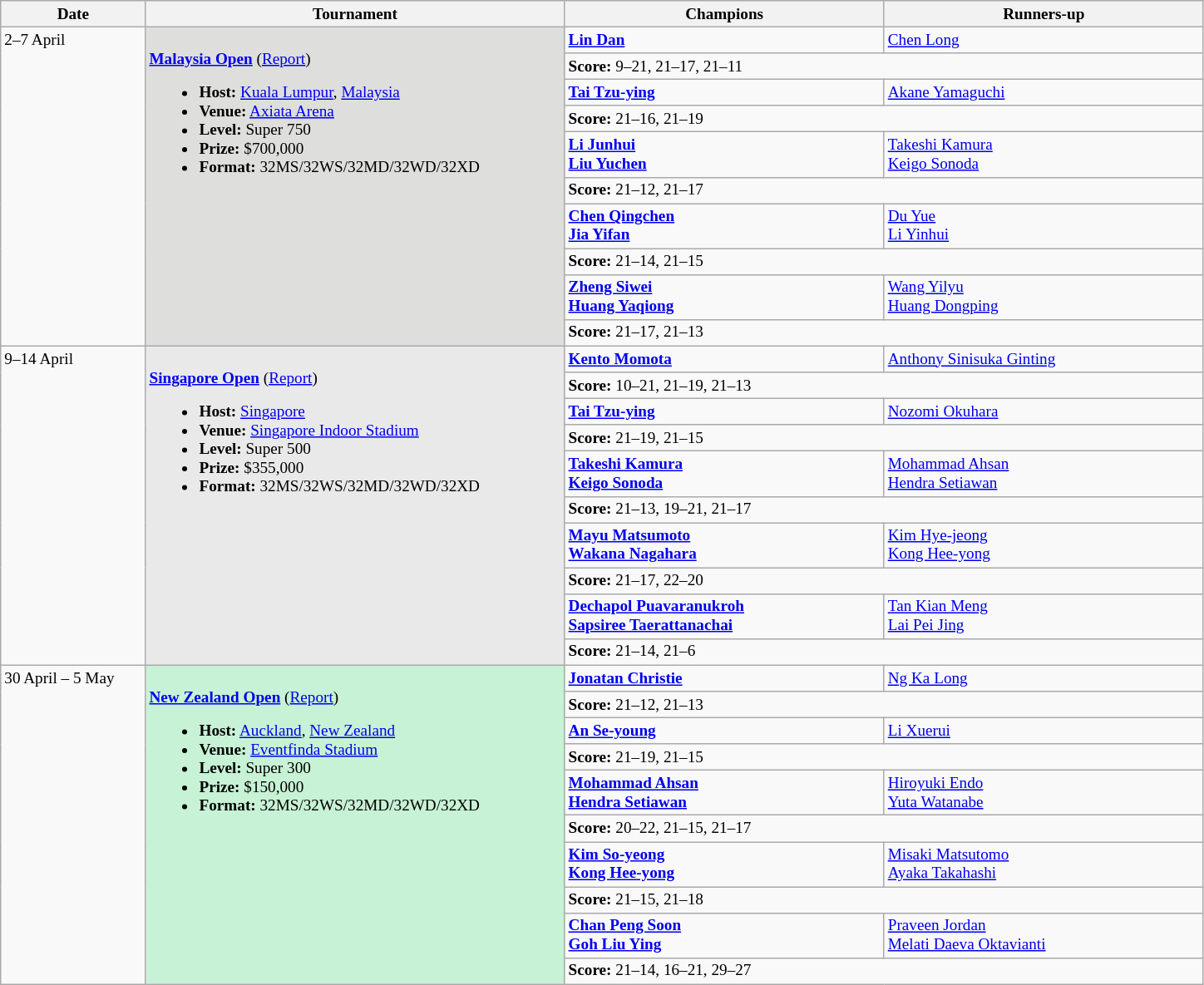<table class=wikitable style=font-size:80%>
<tr>
<th width=110>Date</th>
<th width=330>Tournament</th>
<th width=250>Champions</th>
<th width=250>Runners-up</th>
</tr>
<tr valign=top>
<td rowspan=10>2–7 April</td>
<td style="background:#DEDEDC;" rowspan="10"><br><strong><a href='#'>Malaysia Open</a></strong> (<a href='#'>Report</a>)<ul><li><strong>Host:</strong> <a href='#'>Kuala Lumpur</a>, <a href='#'>Malaysia</a></li><li><strong>Venue:</strong> <a href='#'>Axiata Arena</a></li><li><strong>Level:</strong> Super 750</li><li><strong>Prize:</strong> $700,000</li><li><strong>Format:</strong> 32MS/32WS/32MD/32WD/32XD</li></ul></td>
<td><strong> <a href='#'>Lin Dan</a></strong></td>
<td> <a href='#'>Chen Long</a></td>
</tr>
<tr>
<td colspan=2><strong>Score:</strong> 9–21, 21–17, 21–11</td>
</tr>
<tr valign=top>
<td><strong> <a href='#'>Tai Tzu-ying</a></strong></td>
<td> <a href='#'>Akane Yamaguchi</a></td>
</tr>
<tr>
<td colspan=2><strong>Score:</strong> 21–16, 21–19</td>
</tr>
<tr valign=top>
<td><strong> <a href='#'>Li Junhui</a><br> <a href='#'>Liu Yuchen</a></strong></td>
<td> <a href='#'>Takeshi Kamura</a><br> <a href='#'>Keigo Sonoda</a></td>
</tr>
<tr>
<td colspan=2><strong>Score:</strong> 21–12, 21–17</td>
</tr>
<tr valign=top>
<td><strong> <a href='#'>Chen Qingchen</a><br> <a href='#'>Jia Yifan</a></strong></td>
<td> <a href='#'>Du Yue</a><br> <a href='#'>Li Yinhui</a></td>
</tr>
<tr>
<td colspan=2><strong>Score:</strong> 21–14, 21–15</td>
</tr>
<tr valign=top>
<td><strong> <a href='#'>Zheng Siwei</a><br> <a href='#'>Huang Yaqiong</a></strong></td>
<td> <a href='#'>Wang Yilyu</a><br> <a href='#'>Huang Dongping</a></td>
</tr>
<tr>
<td colspan=2><strong>Score:</strong> 21–17, 21–13</td>
</tr>
<tr valign=top>
<td rowspan=10>9–14 April</td>
<td style="background:#E9E9E9;" rowspan="10"><br><strong><a href='#'>Singapore Open</a></strong> (<a href='#'>Report</a>)<ul><li><strong>Host:</strong> <a href='#'>Singapore</a></li><li><strong>Venue:</strong> <a href='#'>Singapore Indoor Stadium</a></li><li><strong>Level:</strong> Super 500</li><li><strong>Prize:</strong> $355,000</li><li><strong>Format:</strong> 32MS/32WS/32MD/32WD/32XD</li></ul></td>
<td><strong> <a href='#'>Kento Momota</a></strong></td>
<td> <a href='#'>Anthony Sinisuka Ginting</a></td>
</tr>
<tr>
<td colspan=2><strong>Score:</strong> 10–21, 21–19, 21–13</td>
</tr>
<tr valign=top>
<td><strong> <a href='#'>Tai Tzu-ying</a></strong></td>
<td> <a href='#'>Nozomi Okuhara</a></td>
</tr>
<tr>
<td colspan=2><strong>Score:</strong> 21–19, 21–15</td>
</tr>
<tr valign=top>
<td><strong> <a href='#'>Takeshi Kamura</a><br> <a href='#'>Keigo Sonoda</a></strong></td>
<td> <a href='#'>Mohammad Ahsan</a><br> <a href='#'>Hendra Setiawan</a></td>
</tr>
<tr>
<td colspan=2><strong>Score:</strong> 21–13, 19–21, 21–17</td>
</tr>
<tr valign=top>
<td><strong> <a href='#'>Mayu Matsumoto</a><br> <a href='#'>Wakana Nagahara</a></strong></td>
<td> <a href='#'>Kim Hye-jeong</a><br> <a href='#'>Kong Hee-yong</a></td>
</tr>
<tr>
<td colspan=2><strong>Score:</strong> 21–17, 22–20</td>
</tr>
<tr valign=top>
<td><strong> <a href='#'>Dechapol Puavaranukroh</a><br> <a href='#'>Sapsiree Taerattanachai</a></strong></td>
<td> <a href='#'>Tan Kian Meng</a><br> <a href='#'>Lai Pei Jing</a></td>
</tr>
<tr>
<td colspan=2><strong>Score:</strong> 21–14, 21–6</td>
</tr>
<tr valign=top>
<td rowspan=10>30 April – 5 May</td>
<td style="background:#C7F2D5;" rowspan="10"><br><strong><a href='#'>New Zealand Open</a></strong> (<a href='#'>Report</a>)<ul><li><strong>Host:</strong> <a href='#'>Auckland</a>, <a href='#'>New Zealand</a></li><li><strong>Venue:</strong> <a href='#'>Eventfinda Stadium</a></li><li><strong>Level:</strong> Super 300</li><li><strong>Prize:</strong> $150,000</li><li><strong>Format:</strong> 32MS/32WS/32MD/32WD/32XD</li></ul></td>
<td><strong> <a href='#'>Jonatan Christie</a></strong></td>
<td> <a href='#'>Ng Ka Long</a></td>
</tr>
<tr>
<td colspan=2><strong>Score:</strong> 21–12, 21–13</td>
</tr>
<tr valign=top>
<td><strong> <a href='#'>An Se-young</a></strong></td>
<td> <a href='#'>Li Xuerui</a></td>
</tr>
<tr>
<td colspan=2><strong>Score:</strong> 21–19, 21–15</td>
</tr>
<tr valign=top>
<td><strong> <a href='#'>Mohammad Ahsan</a><br> <a href='#'>Hendra Setiawan</a></strong></td>
<td> <a href='#'>Hiroyuki Endo</a><br> <a href='#'>Yuta Watanabe</a></td>
</tr>
<tr>
<td colspan=2><strong>Score:</strong> 20–22, 21–15, 21–17</td>
</tr>
<tr valign=top>
<td><strong> <a href='#'>Kim So-yeong</a><br> <a href='#'>Kong Hee-yong</a></strong></td>
<td> <a href='#'>Misaki Matsutomo</a><br> <a href='#'>Ayaka Takahashi</a></td>
</tr>
<tr>
<td colspan=2><strong>Score:</strong> 21–15, 21–18</td>
</tr>
<tr valign=top>
<td><strong> <a href='#'>Chan Peng Soon</a><br> <a href='#'>Goh Liu Ying</a></strong></td>
<td> <a href='#'>Praveen Jordan</a><br> <a href='#'>Melati Daeva Oktavianti</a></td>
</tr>
<tr>
<td colspan=2><strong>Score:</strong> 21–14, 16–21, 29–27</td>
</tr>
</table>
